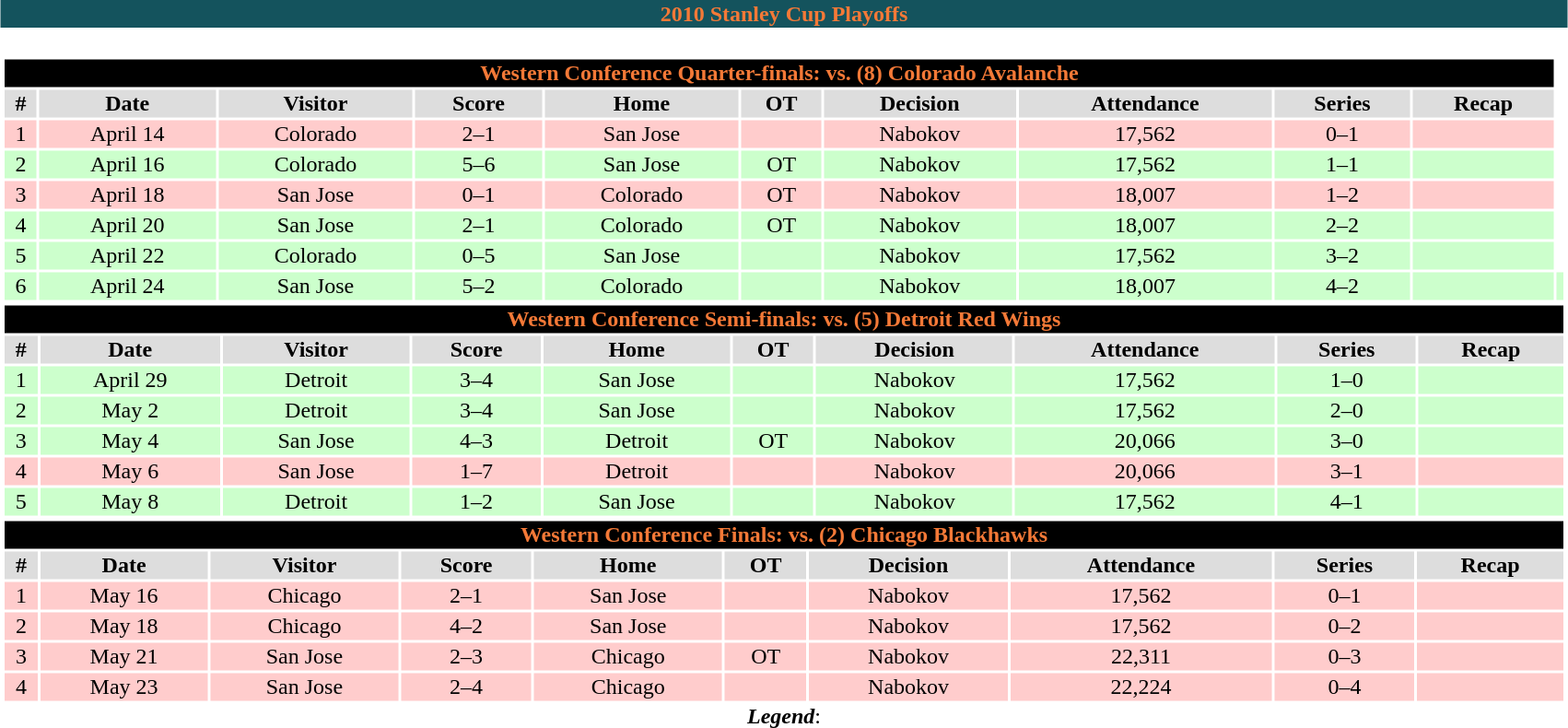<table class="toccolours" width=90% style="clear:both; margin:1.5em auto; text-align:center;">
<tr>
<th colspan=10 style="background:#14535D; color:#F47937;">2010 Stanley Cup Playoffs</th>
</tr>
<tr>
<td colspan=10><br><table class="toccolours collapsible collapsed" width=100%>
<tr>
<th colspan=10; style="background:#000000; color:#F47937;">Western Conference Quarter-finals: vs. (8) Colorado Avalanche</th>
</tr>
<tr align="center"  bgcolor="#dddddd">
<td><strong>#</strong></td>
<td><strong>Date</strong></td>
<td><strong>Visitor</strong></td>
<td><strong>Score</strong></td>
<td><strong>Home</strong></td>
<td><strong>OT</strong></td>
<td><strong>Decision</strong></td>
<td><strong>Attendance</strong></td>
<td><strong>Series</strong></td>
<td><strong>Recap</strong></td>
</tr>
<tr align=center bgcolor="#ffcccc">
<td>1</td>
<td>April 14</td>
<td>Colorado</td>
<td>2–1</td>
<td>San Jose</td>
<td></td>
<td>Nabokov</td>
<td>17,562</td>
<td>0–1</td>
<td></td>
</tr>
<tr align=center bgcolor="#ccffcc">
<td>2</td>
<td>April 16</td>
<td>Colorado</td>
<td>5–6</td>
<td>San Jose</td>
<td>OT</td>
<td>Nabokov</td>
<td>17,562</td>
<td>1–1</td>
<td></td>
</tr>
<tr align=center bgcolor="#ffcccc">
<td>3</td>
<td>April 18</td>
<td>San Jose</td>
<td>0–1</td>
<td>Colorado</td>
<td>OT</td>
<td>Nabokov</td>
<td>18,007</td>
<td>1–2</td>
<td></td>
</tr>
<tr align=center bgcolor="#ccffcc">
<td>4</td>
<td>April 20</td>
<td>San Jose</td>
<td>2–1</td>
<td>Colorado</td>
<td>OT</td>
<td>Nabokov</td>
<td>18,007</td>
<td>2–2</td>
<td></td>
</tr>
<tr align=center bgcolor="#ccffcc">
<td>5</td>
<td>April 22</td>
<td>Colorado</td>
<td>0–5</td>
<td>San Jose</td>
<td></td>
<td>Nabokov</td>
<td>17,562</td>
<td>3–2</td>
<td></td>
</tr>
<tr align="center"  bgcolor="#ccffcc">
<td>6</td>
<td>April 24</td>
<td>San Jose</td>
<td>5–2</td>
<td>Colorado</td>
<td></td>
<td>Nabokov</td>
<td>18,007</td>
<td>4–2</td>
<td></td>
<td></td>
</tr>
</table>
<table class="toccolours collapsible collapsed" width=100%>
<tr>
<th colspan=10; style="background:#000000; color:#F47937;">Western Conference Semi-finals: vs. (5) Detroit Red Wings</th>
</tr>
<tr align="center"  bgcolor="#dddddd">
<td><strong>#</strong></td>
<td><strong>Date</strong></td>
<td><strong>Visitor</strong></td>
<td><strong>Score</strong></td>
<td><strong>Home</strong></td>
<td><strong>OT</strong></td>
<td><strong>Decision</strong></td>
<td><strong>Attendance</strong></td>
<td><strong>Series</strong></td>
<td><strong>Recap</strong></td>
</tr>
<tr align=center bgcolor="#ccffcc">
<td>1</td>
<td>April 29</td>
<td>Detroit</td>
<td>3–4</td>
<td>San Jose</td>
<td></td>
<td>Nabokov</td>
<td>17,562</td>
<td>1–0</td>
<td></td>
</tr>
<tr align=center bgcolor="#ccffcc">
<td>2</td>
<td>May 2</td>
<td>Detroit</td>
<td>3–4</td>
<td>San Jose</td>
<td></td>
<td>Nabokov</td>
<td>17,562</td>
<td>2–0</td>
<td></td>
</tr>
<tr align=center bgcolor="#ccffcc">
<td>3</td>
<td>May 4</td>
<td>San Jose</td>
<td>4–3</td>
<td>Detroit</td>
<td>OT</td>
<td>Nabokov</td>
<td>20,066</td>
<td>3–0</td>
<td></td>
</tr>
<tr align=center bgcolor="#ffcccc">
<td>4</td>
<td>May 6</td>
<td>San Jose</td>
<td>1–7</td>
<td>Detroit</td>
<td></td>
<td>Nabokov</td>
<td>20,066</td>
<td>3–1</td>
<td></td>
</tr>
<tr align=center bgcolor="#ccffcc">
<td>5</td>
<td>May 8</td>
<td>Detroit</td>
<td>1–2</td>
<td>San Jose</td>
<td></td>
<td>Nabokov</td>
<td>17,562</td>
<td>4–1</td>
<td></td>
</tr>
</table>
<table class="toccolours collapsible collapsed" width=100%>
<tr>
<th colspan=10; style="background:#000000; color:#F47937;">Western Conference Finals: vs. (2) Chicago Blackhawks</th>
</tr>
<tr align="center"  bgcolor="#dddddd">
<td><strong>#</strong></td>
<td><strong>Date</strong></td>
<td><strong>Visitor</strong></td>
<td><strong>Score</strong></td>
<td><strong>Home</strong></td>
<td><strong>OT</strong></td>
<td><strong>Decision</strong></td>
<td><strong>Attendance</strong></td>
<td><strong>Series</strong></td>
<td><strong>Recap</strong></td>
</tr>
<tr align=center  bgcolor="#ffcccc">
<td>1</td>
<td>May 16</td>
<td>Chicago</td>
<td>2–1</td>
<td>San Jose</td>
<td></td>
<td>Nabokov</td>
<td>17,562</td>
<td>0–1</td>
<td></td>
</tr>
<tr align=center  bgcolor="#ffcccc">
<td>2</td>
<td>May 18</td>
<td>Chicago</td>
<td>4–2</td>
<td>San Jose</td>
<td></td>
<td>Nabokov</td>
<td>17,562</td>
<td>0–2</td>
<td></td>
</tr>
<tr align=center  bgcolor="#ffcccc">
<td>3</td>
<td>May 21</td>
<td>San Jose</td>
<td>2–3</td>
<td>Chicago</td>
<td>OT</td>
<td>Nabokov</td>
<td>22,311</td>
<td>0–3</td>
<td></td>
</tr>
<tr align=center   bgcolor="#ffcccc">
<td>4</td>
<td>May 23</td>
<td>San Jose</td>
<td>2–4</td>
<td>Chicago</td>
<td></td>
<td>Nabokov</td>
<td>22,224</td>
<td>0–4</td>
<td></td>
</tr>
</table>
<strong><em>Legend</em></strong>:

</td>
</tr>
</table>
